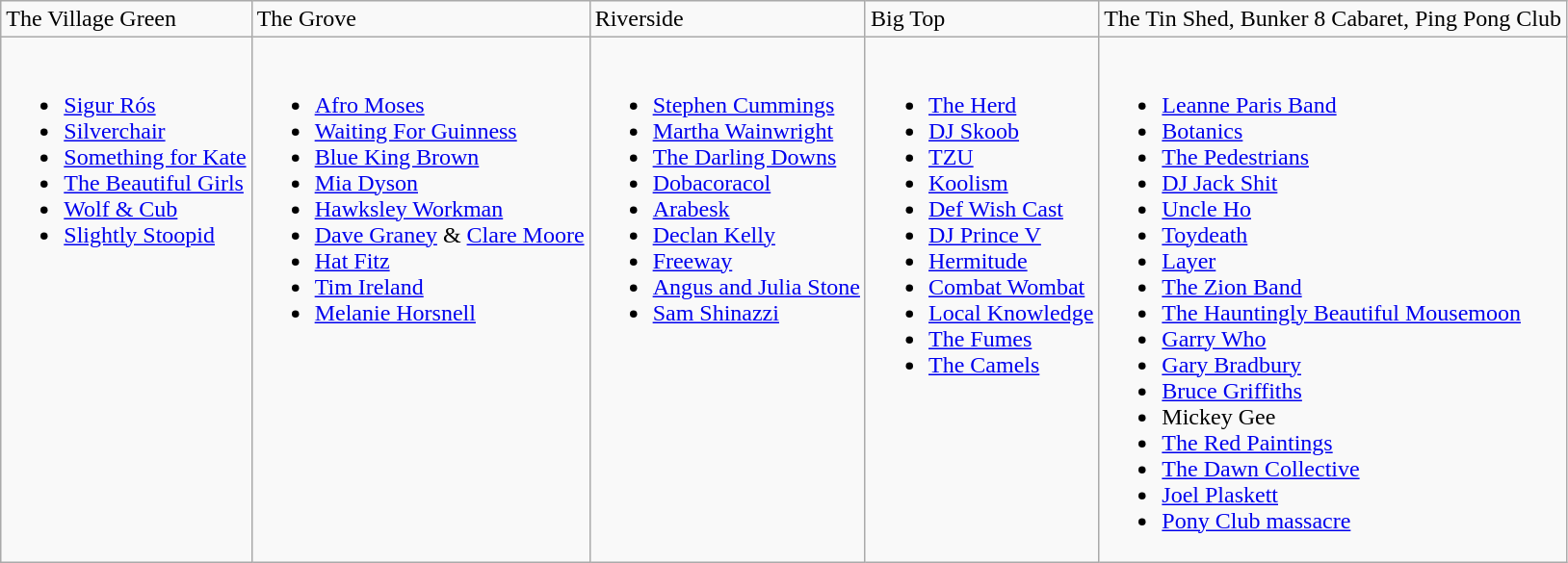<table class="wikitable">
<tr>
<td>The Village Green</td>
<td>The Grove</td>
<td>Riverside</td>
<td>Big Top</td>
<td>The Tin Shed, Bunker 8 Cabaret, Ping Pong Club</td>
</tr>
<tr valign="top">
<td><br><ul><li><a href='#'>Sigur Rós</a></li><li><a href='#'>Silverchair</a></li><li><a href='#'>Something for Kate</a></li><li><a href='#'>The Beautiful Girls</a></li><li><a href='#'>Wolf & Cub</a></li><li><a href='#'>Slightly Stoopid</a></li></ul></td>
<td><br><ul><li><a href='#'>Afro Moses</a></li><li><a href='#'>Waiting For Guinness</a></li><li><a href='#'>Blue King Brown</a></li><li><a href='#'>Mia Dyson</a></li><li><a href='#'>Hawksley Workman</a></li><li><a href='#'>Dave Graney</a> & <a href='#'>Clare Moore</a></li><li><a href='#'>Hat Fitz</a></li><li><a href='#'>Tim Ireland</a></li><li><a href='#'>Melanie Horsnell</a></li></ul></td>
<td><br><ul><li><a href='#'>Stephen Cummings</a></li><li><a href='#'>Martha Wainwright</a></li><li><a href='#'>The Darling Downs</a></li><li><a href='#'>Dobacoracol</a></li><li><a href='#'>Arabesk</a></li><li><a href='#'>Declan Kelly</a></li><li><a href='#'>Freeway</a></li><li><a href='#'>Angus and Julia Stone</a></li><li><a href='#'>Sam Shinazzi</a></li></ul></td>
<td><br><ul><li><a href='#'>The Herd</a></li><li><a href='#'>DJ Skoob</a></li><li><a href='#'>TZU</a></li><li><a href='#'>Koolism</a></li><li><a href='#'>Def Wish Cast</a></li><li><a href='#'>DJ Prince V</a></li><li><a href='#'>Hermitude</a></li><li><a href='#'>Combat Wombat</a></li><li><a href='#'>Local Knowledge</a></li><li><a href='#'>The Fumes</a></li><li><a href='#'>The Camels</a></li></ul></td>
<td><br><ul><li><a href='#'>Leanne Paris Band</a></li><li><a href='#'>Botanics</a></li><li><a href='#'>The Pedestrians</a></li><li><a href='#'>DJ Jack Shit</a></li><li><a href='#'>Uncle Ho</a></li><li><a href='#'>Toydeath</a></li><li><a href='#'>Layer</a></li><li><a href='#'>The Zion Band</a></li><li><a href='#'>The Hauntingly Beautiful Mousemoon</a></li><li><a href='#'>Garry Who</a></li><li><a href='#'>Gary Bradbury</a></li><li><a href='#'>Bruce Griffiths</a></li><li>Mickey Gee</li><li><a href='#'>The Red Paintings</a></li><li><a href='#'>The Dawn Collective</a></li><li><a href='#'>Joel Plaskett</a></li><li><a href='#'>Pony Club massacre</a></li></ul></td>
</tr>
</table>
